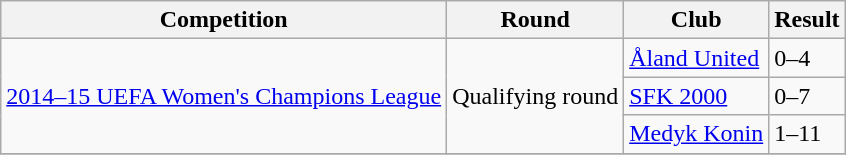<table class="wikitable">
<tr>
<th>Competition</th>
<th>Round</th>
<th>Club</th>
<th>Result</th>
</tr>
<tr>
<td rowspan=3><a href='#'>2014–15 UEFA Women's Champions League</a></td>
<td rowspan=3>Qualifying round</td>
<td> <a href='#'>Åland United</a></td>
<td>0–4</td>
</tr>
<tr>
<td> <a href='#'>SFK 2000</a></td>
<td>0–7</td>
</tr>
<tr>
<td> <a href='#'>Medyk Konin</a></td>
<td>1–11</td>
</tr>
<tr>
</tr>
</table>
